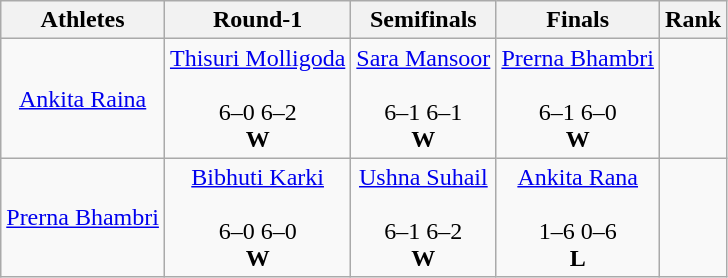<table class="wikitable" style="text-align:center;">
<tr>
<th>Athletes</th>
<th>Round-1</th>
<th>Semifinals</th>
<th>Finals</th>
<th>Rank</th>
</tr>
<tr>
<td><a href='#'>Ankita Raina</a></td>
<td><a href='#'>Thisuri Molligoda</a><br><br>6–0 6–2<br><strong>W</strong></td>
<td><a href='#'>Sara Mansoor</a><br><br>6–1 6–1<br><strong>W</strong></td>
<td><a href='#'>Prerna Bhambri</a><br><br>6–1 6–0<br><strong>W</strong></td>
<td></td>
</tr>
<tr>
<td><a href='#'>Prerna Bhambri</a></td>
<td><a href='#'>Bibhuti Karki</a><br><br>6–0 6–0<br><strong>W</strong></td>
<td><a href='#'>Ushna Suhail</a><br><br>6–1 6–2<br><strong>W</strong></td>
<td><a href='#'>Ankita Rana</a><br><br>1–6 0–6<br><strong>L</strong></td>
<td></td>
</tr>
</table>
